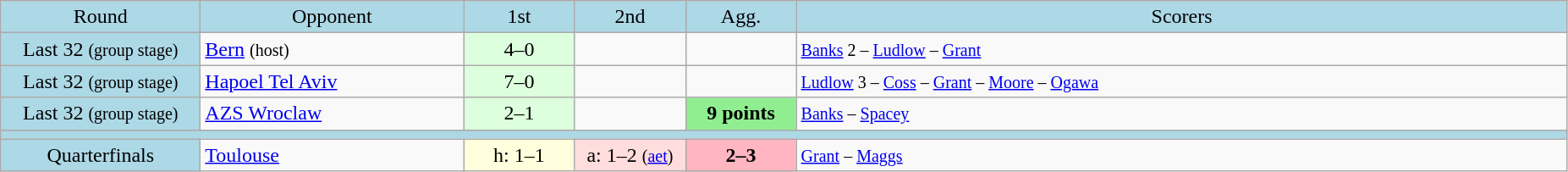<table class="wikitable" style="text-align:center">
<tr bgcolor=lightblue>
<td width=150px>Round</td>
<td width=200px>Opponent</td>
<td width=80px>1st</td>
<td width=80px>2nd</td>
<td width=80px>Agg.</td>
<td width=600px>Scorers</td>
</tr>
<tr>
<td bgcolor=lightblue>Last 32 <small>(group stage)</small></td>
<td align=left> <a href='#'>Bern</a> <small>(host)</small></td>
<td bgcolor="#ddffdd">4–0</td>
<td></td>
<td></td>
<td align=left><small><a href='#'>Banks</a> 2 – <a href='#'>Ludlow</a> – <a href='#'>Grant</a></small></td>
</tr>
<tr>
<td bgcolor=lightblue>Last 32 <small>(group stage)</small></td>
<td align=left> <a href='#'>Hapoel Tel Aviv</a></td>
<td bgcolor="#ddffdd">7–0</td>
<td></td>
<td></td>
<td align=left><small><a href='#'>Ludlow</a> 3 – <a href='#'>Coss</a> – <a href='#'>Grant</a> – <a href='#'>Moore</a> – <a href='#'>Ogawa</a></small></td>
</tr>
<tr>
<td bgcolor=lightblue>Last 32 <small>(group stage)</small></td>
<td align=left> <a href='#'>AZS Wroclaw</a></td>
<td bgcolor="#ddffdd">2–1</td>
<td></td>
<td bgcolor=lightgreen><strong>9 points</strong></td>
<td align=left><small><a href='#'>Banks</a> – <a href='#'>Spacey</a></small></td>
</tr>
<tr bgcolor=lightblue>
<td colspan=6></td>
</tr>
<tr>
<td bgcolor=lightblue>Quarterfinals</td>
<td align=left> <a href='#'>Toulouse</a></td>
<td bgcolor="#ffffdd">h: 1–1</td>
<td bgcolor="#ffdddd">a: 1–2 <small>(<a href='#'>aet</a>)</small></td>
<td bgcolor=lightpink><strong>2–3</strong></td>
<td align=left><small><a href='#'>Grant</a> – <a href='#'>Maggs</a></small></td>
</tr>
</table>
